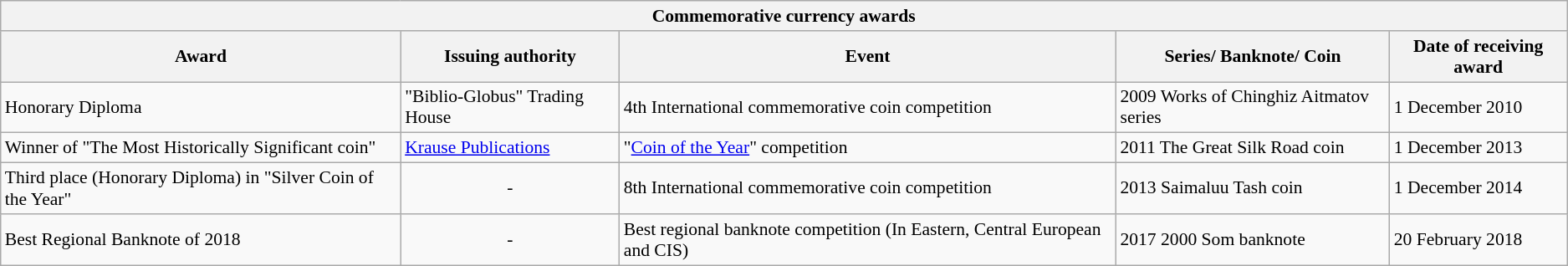<table class="wikitable" style="font-size:90%" >
<tr>
<th colspan="5">Commemorative currency awards</th>
</tr>
<tr>
<th>Award</th>
<th>Issuing authority</th>
<th>Event</th>
<th>Series/ Banknote/ Coin</th>
<th>Date of receiving award</th>
</tr>
<tr>
<td>Honorary Diploma</td>
<td>"Biblio-Globus" Trading House</td>
<td>4th International commemorative coin competition</td>
<td>2009 Works of Chinghiz Aitmatov series</td>
<td>1 December 2010</td>
</tr>
<tr>
<td>Winner of "The Most Historically Significant coin"</td>
<td><a href='#'>Krause Publications</a></td>
<td>"<a href='#'>Coin of the Year</a>" competition</td>
<td>2011 The Great Silk Road coin</td>
<td>1 December 2013</td>
</tr>
<tr>
<td>Third place (Honorary Diploma) in "Silver Coin of the Year"</td>
<td style="text-align:center">-</td>
<td>8th International commemorative coin competition</td>
<td>2013 Saimaluu Tash coin</td>
<td>1 December 2014</td>
</tr>
<tr>
<td>Best Regional Banknote of 2018</td>
<td style="text-align:center">-</td>
<td>Best regional banknote competition (In Eastern, Central European and CIS)</td>
<td>2017 2000 Som banknote</td>
<td>20 February 2018</td>
</tr>
</table>
